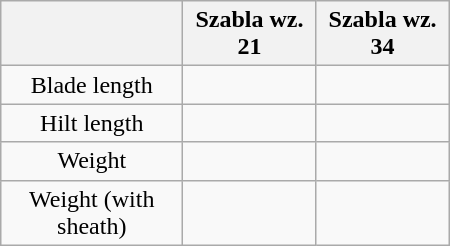<table class="wikitable" style="float: right; text-align:center; width:300px;">
<tr>
<th></th>
<th>Szabla wz. 21</th>
<th>Szabla wz. 34</th>
</tr>
<tr>
<td>Blade length</td>
<td></td>
<td></td>
</tr>
<tr>
<td>Hilt length</td>
<td></td>
<td></td>
</tr>
<tr>
<td>Weight</td>
<td></td>
<td></td>
</tr>
<tr>
<td>Weight (with sheath)</td>
<td></td>
<td></td>
</tr>
</table>
